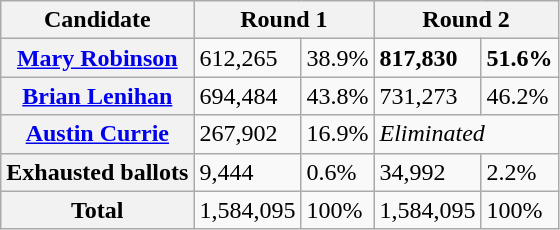<table class="wikitable">
<tr>
<th>Candidate</th>
<th colspan="2">Round 1</th>
<th colspan="2">Round 2</th>
</tr>
<tr>
<th><a href='#'>Mary Robinson</a></th>
<td>612,265</td>
<td>38.9%</td>
<td><strong>817,830</strong></td>
<td><strong>51.6%</strong></td>
</tr>
<tr>
<th><a href='#'>Brian Lenihan</a></th>
<td>694,484</td>
<td>43.8%</td>
<td>731,273</td>
<td>46.2%</td>
</tr>
<tr>
<th><a href='#'>Austin Currie</a></th>
<td>267,902</td>
<td>16.9%</td>
<td colspan="2"><em>Eliminated</em></td>
</tr>
<tr>
<th>Exhausted ballots</th>
<td>9,444</td>
<td>0.6%</td>
<td>34,992</td>
<td>2.2%</td>
</tr>
<tr>
<th>Total</th>
<td>1,584,095</td>
<td>100%</td>
<td>1,584,095</td>
<td>100%</td>
</tr>
</table>
